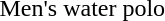<table>
<tr>
<td>Men's water polo</td>
<td></td>
<td></td>
<td></td>
</tr>
</table>
